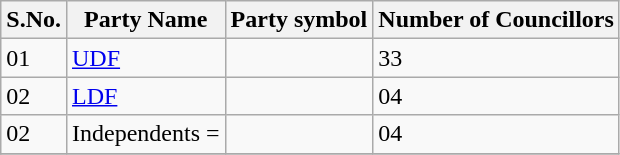<table class="sortable wikitable">
<tr>
<th>S.No.</th>
<th>Party Name</th>
<th>Party symbol</th>
<th>Number of Councillors</th>
</tr>
<tr>
<td>01</td>
<td><a href='#'>UDF</a></td>
<td></td>
<td>33</td>
</tr>
<tr>
<td>02</td>
<td><a href='#'>LDF</a></td>
<td></td>
<td>04</td>
</tr>
<tr>
<td>02</td>
<td>Independents =</td>
<td></td>
<td>04</td>
</tr>
<tr>
</tr>
</table>
